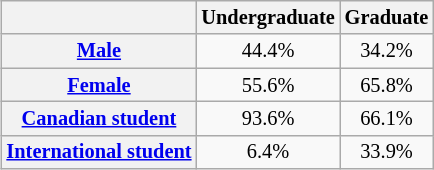<table style="text-align:center; float:right; font-size:85%; margin-left:2em; margin:10px" class="wikitable">
<tr>
<th></th>
<th>Undergraduate</th>
<th>Graduate</th>
</tr>
<tr>
<th><a href='#'>Male</a></th>
<td>44.4%</td>
<td>34.2%</td>
</tr>
<tr>
<th><a href='#'>Female</a></th>
<td>55.6%</td>
<td>65.8%</td>
</tr>
<tr>
<th><a href='#'>Canadian student</a></th>
<td>93.6%</td>
<td>66.1%</td>
</tr>
<tr>
<th><a href='#'>International student</a></th>
<td>6.4%</td>
<td>33.9%</td>
</tr>
</table>
